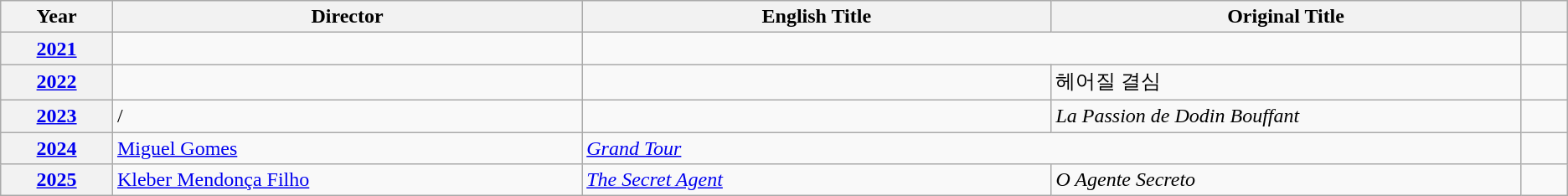<table class="wikitable unsortable">
<tr>
<th scope="col" style="width:2%;">Year</th>
<th scope="col" style="width:10%;">Director</th>
<th scope="col" style="width:10%;">English Title</th>
<th scope="col" style="width:10%;">Original Title</th>
<th scope="col" style="width:1%;" class="unsortable"></th>
</tr>
<tr>
<th style="text-align:center;"><a href='#'>2021</a></th>
<td> </td>
<td colspan="2"></td>
<td style="text-align:center;"></td>
</tr>
<tr>
<th style="text-align:center;"><a href='#'>2022</a></th>
<td> </td>
<td></td>
<td>헤어질 결심</td>
<td style="text-align:center;"></td>
</tr>
<tr>
<th style="text-align:center;"><a href='#'>2023</a></th>
<td> /  </td>
<td></td>
<td><em>La Passion de Dodin Bouffant</em></td>
<td style="text-align:center;"></td>
</tr>
<tr>
<th style="text-align:center;"><a href='#'>2024</a></th>
<td> <a href='#'>Miguel Gomes</a></td>
<td colspan="2"><em><a href='#'>Grand Tour</a></em></td>
<td style="text-align:center;"></td>
</tr>
<tr>
<th style="text-align: center;"><a href='#'>2025</a></th>
<td> <a href='#'>Kleber Mendonça Filho</a></td>
<td><em><a href='#'>The Secret Agent</a></em></td>
<td><em>O Agente Secreto</em></td>
<td style="text-align: center;"></td>
</tr>
</table>
